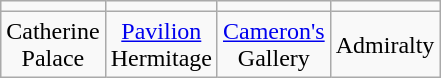<table Class = "wikitable" style = "text-align: center">
<tr>
<td style="width:25px;"></td>
<td style="width:25px;"></td>
<td style="width:25px;"></td>
<td style="width:25px;"></td>
</tr>
<tr>
<td>Catherine Palace</td>
<td><a href='#'>Pavilion</a> Hermitage</td>
<td><a href='#'>Cameron's</a> Gallery</td>
<td>Admiralty</td>
</tr>
</table>
